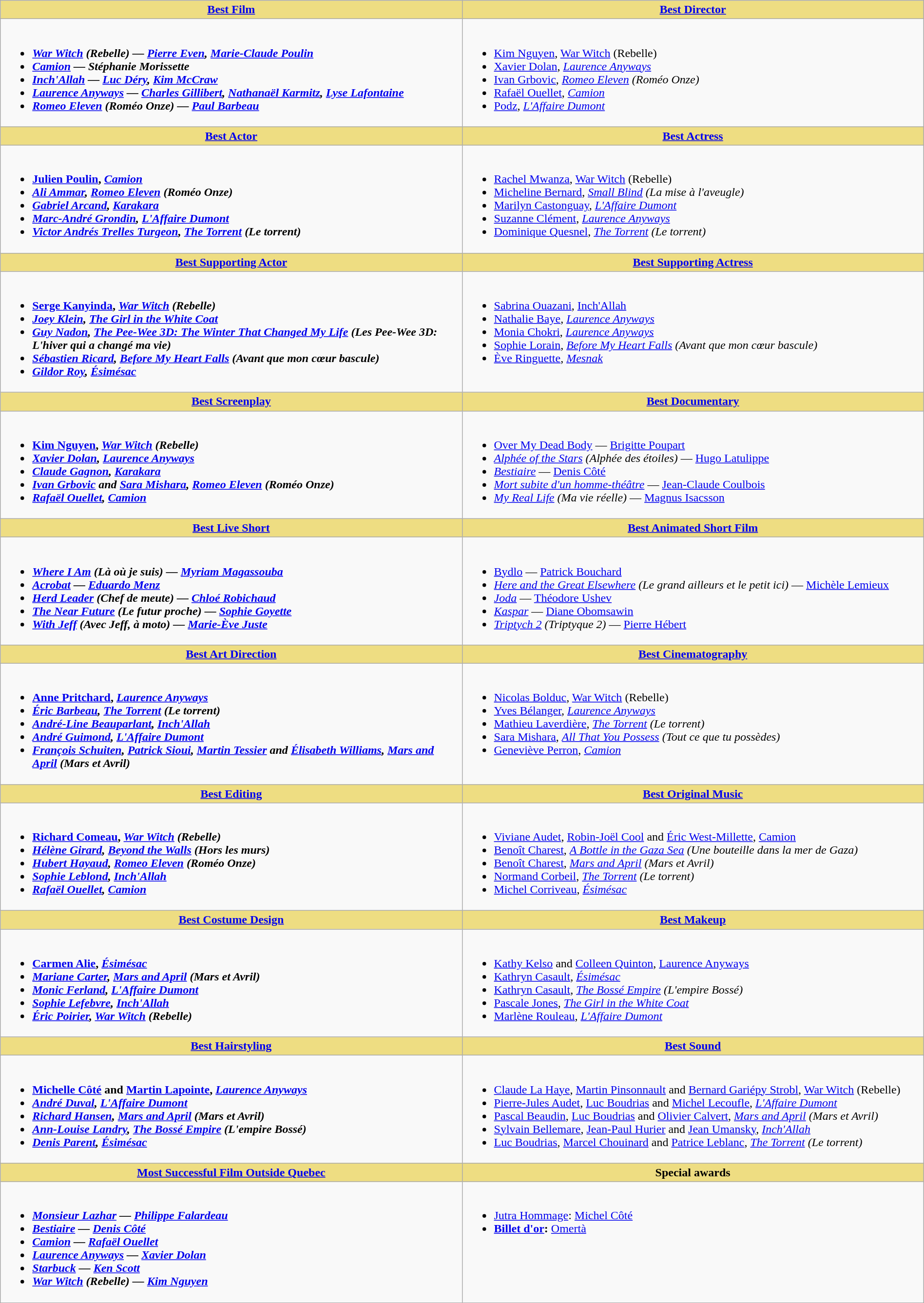<table class=wikitable width="100%">
<tr>
<th style="background:#EEDD82; width:50%"><a href='#'>Best Film</a></th>
<th style="background:#EEDD82; width:50%"><a href='#'>Best Director</a></th>
</tr>
<tr>
<td valign="top"><br><ul><li> <strong><em><a href='#'>War Witch</a> (Rebelle)<em> — <a href='#'>Pierre Even</a>, <a href='#'>Marie-Claude Poulin</a><strong></li><li></em><a href='#'>Camion</a><em> — Stéphanie Morissette</li><li></em><a href='#'>Inch'Allah</a><em> — <a href='#'>Luc Déry</a>, <a href='#'>Kim McCraw</a></li><li></em><a href='#'>Laurence Anyways</a><em> — <a href='#'>Charles Gillibert</a>, <a href='#'>Nathanaël Karmitz</a>, <a href='#'>Lyse Lafontaine</a></li><li></em><a href='#'>Romeo Eleven</a> (Roméo Onze)<em> — <a href='#'>Paul Barbeau</a></li></ul></td>
<td valign="top"><br><ul><li> </strong><a href='#'>Kim Nguyen</a>, </em><a href='#'>War Witch</a> (Rebelle)</em></strong></li><li><a href='#'>Xavier Dolan</a>, <em><a href='#'>Laurence Anyways</a></em></li><li><a href='#'>Ivan Grbovic</a>, <em><a href='#'>Romeo Eleven</a> (Roméo Onze)</em></li><li><a href='#'>Rafaël Ouellet</a>, <em><a href='#'>Camion</a></em></li><li><a href='#'>Podz</a>, <em><a href='#'>L'Affaire Dumont</a></em></li></ul></td>
</tr>
<tr>
<th style="background:#EEDD82; width:50%"><a href='#'>Best Actor</a></th>
<th style="background:#EEDD82; width:50%"><a href='#'>Best Actress</a></th>
</tr>
<tr>
<td valign="top"><br><ul><li> <strong><a href='#'>Julien Poulin</a>, <em><a href='#'>Camion</a><strong><em></li><li><a href='#'>Ali Ammar</a>, </em><a href='#'>Romeo Eleven</a> (Roméo Onze)<em></li><li><a href='#'>Gabriel Arcand</a>, </em><a href='#'>Karakara</a><em></li><li><a href='#'>Marc-André Grondin</a>, </em><a href='#'>L'Affaire Dumont</a><em></li><li><a href='#'>Victor Andrés Trelles Turgeon</a>, </em><a href='#'>The Torrent</a> (Le torrent)<em></li></ul></td>
<td valign="top"><br><ul><li> </strong><a href='#'>Rachel Mwanza</a>, </em><a href='#'>War Witch</a> (Rebelle)</em></strong></li><li><a href='#'>Micheline Bernard</a>, <em><a href='#'>Small Blind</a> (La mise à l'aveugle)</em></li><li><a href='#'>Marilyn Castonguay</a>, <em><a href='#'>L'Affaire Dumont</a></em></li><li><a href='#'>Suzanne Clément</a>, <em><a href='#'>Laurence Anyways</a></em></li><li><a href='#'>Dominique Quesnel</a>, <em><a href='#'>The Torrent</a> (Le torrent)</em></li></ul></td>
</tr>
<tr>
<th style="background:#EEDD82; width:50%"><a href='#'>Best Supporting Actor</a></th>
<th style="background:#EEDD82; width:50%"><a href='#'>Best Supporting Actress</a></th>
</tr>
<tr>
<td valign="top"><br><ul><li> <strong><a href='#'>Serge Kanyinda</a>, <em><a href='#'>War Witch</a> (Rebelle)<strong><em></li><li><a href='#'>Joey Klein</a>, </em><a href='#'>The Girl in the White Coat</a><em></li><li><a href='#'>Guy Nadon</a>, </em><a href='#'>The Pee-Wee 3D: The Winter That Changed My Life</a> (Les Pee-Wee 3D: L'hiver qui a changé ma vie)<em></li><li><a href='#'>Sébastien Ricard</a>, </em><a href='#'>Before My Heart Falls</a> (Avant que mon cœur bascule)<em></li><li><a href='#'>Gildor Roy</a>, </em><a href='#'>Ésimésac</a><em></li></ul></td>
<td valign="top"><br><ul><li> </strong><a href='#'>Sabrina Ouazani</a>, </em><a href='#'>Inch'Allah</a></em></strong></li><li><a href='#'>Nathalie Baye</a>, <em><a href='#'>Laurence Anyways</a></em></li><li><a href='#'>Monia Chokri</a>, <em><a href='#'>Laurence Anyways</a></em></li><li><a href='#'>Sophie Lorain</a>, <em><a href='#'>Before My Heart Falls</a> (Avant que mon cœur bascule)</em></li><li><a href='#'>Ève Ringuette</a>, <em><a href='#'>Mesnak</a></em></li></ul></td>
</tr>
<tr>
<th style="background:#EEDD82; width:50%"><a href='#'>Best Screenplay</a></th>
<th style="background:#EEDD82; width:50%"><a href='#'>Best Documentary</a></th>
</tr>
<tr>
<td valign="top"><br><ul><li> <strong><a href='#'>Kim Nguyen</a>, <em><a href='#'>War Witch</a> (Rebelle)<strong><em></li><li><a href='#'>Xavier Dolan</a>, </em><a href='#'>Laurence Anyways</a><em></li><li><a href='#'>Claude Gagnon</a>, </em><a href='#'>Karakara</a><em></li><li><a href='#'>Ivan Grbovic</a> and <a href='#'>Sara Mishara</a>, </em><a href='#'>Romeo Eleven</a> (Roméo Onze)<em></li><li><a href='#'>Rafaël Ouellet</a>, </em><a href='#'>Camion</a><em></li></ul></td>
<td valign="top"><br><ul><li> </em></strong><a href='#'>Over My Dead Body</a></em> — <a href='#'>Brigitte Poupart</a></strong></li><li><em><a href='#'>Alphée of the Stars</a> (Alphée des étoiles)</em> — <a href='#'>Hugo Latulippe</a></li><li><em><a href='#'>Bestiaire</a></em> — <a href='#'>Denis Côté</a></li><li><em><a href='#'>Mort subite d'un homme-théâtre</a></em> — <a href='#'>Jean-Claude Coulbois</a></li><li><em><a href='#'>My Real Life</a> (Ma vie réelle)</em> — <a href='#'>Magnus Isacsson</a></li></ul></td>
</tr>
<tr>
<th style="background:#EEDD82; width:50%"><a href='#'>Best Live Short</a></th>
<th style="background:#EEDD82; width:50%"><a href='#'>Best Animated Short Film</a></th>
</tr>
<tr>
<td valign="top"><br><ul><li> <strong><em><a href='#'>Where I Am</a> (Là où je suis)<em> — <a href='#'>Myriam Magassouba</a><strong></li><li></em><a href='#'>Acrobat</a><em> — <a href='#'>Eduardo Menz</a></li><li></em><a href='#'>Herd Leader</a> (Chef de meute)<em> — <a href='#'>Chloé Robichaud</a></li><li></em><a href='#'>The Near Future</a> (Le futur proche)<em> — <a href='#'>Sophie Goyette</a></li><li></em><a href='#'>With Jeff</a> (Avec Jeff, à moto)<em> — <a href='#'>Marie-Ève Juste</a></li></ul></td>
<td valign="top"><br><ul><li> </em></strong><a href='#'>Bydlo</a></em> — <a href='#'>Patrick Bouchard</a></strong></li><li><em><a href='#'>Here and the Great Elsewhere</a> (Le grand ailleurs et le petit ici)</em> — <a href='#'>Michèle Lemieux</a></li><li><em><a href='#'>Joda</a></em> — <a href='#'>Théodore Ushev</a></li><li><em><a href='#'>Kaspar</a></em> — <a href='#'>Diane Obomsawin</a></li><li><em><a href='#'>Triptych 2</a> (Triptyque 2)</em> — <a href='#'>Pierre Hébert</a></li></ul></td>
</tr>
<tr>
<th style="background:#EEDD82; width:50%"><a href='#'>Best Art Direction</a></th>
<th style="background:#EEDD82; width:50%"><a href='#'>Best Cinematography</a></th>
</tr>
<tr>
<td valign="top"><br><ul><li> <strong><a href='#'>Anne Pritchard</a>, <em><a href='#'>Laurence Anyways</a><strong><em></li><li><a href='#'>Éric Barbeau</a>, </em><a href='#'>The Torrent</a> (Le torrent)<em></li><li><a href='#'>André-Line Beauparlant</a>, </em><a href='#'>Inch'Allah</a><em></li><li><a href='#'>André Guimond</a>, </em><a href='#'>L'Affaire Dumont</a><em></li><li><a href='#'>François Schuiten</a>, <a href='#'>Patrick Sioui</a>, <a href='#'>Martin Tessier</a> and <a href='#'>Élisabeth Williams</a>, </em><a href='#'>Mars and April</a> (Mars et Avril)<em></li></ul></td>
<td valign="top"><br><ul><li> </strong><a href='#'>Nicolas Bolduc</a>, </em><a href='#'>War Witch</a> (Rebelle)</em></strong></li><li><a href='#'>Yves Bélanger</a>, <em><a href='#'>Laurence Anyways</a></em></li><li><a href='#'>Mathieu Laverdière</a>, <em><a href='#'>The Torrent</a> (Le torrent)</em></li><li><a href='#'>Sara Mishara</a>, <em><a href='#'>All That You Possess</a> (Tout ce que tu possèdes)</em></li><li><a href='#'>Geneviève Perron</a>, <em><a href='#'>Camion</a></em></li></ul></td>
</tr>
<tr>
<th style="background:#EEDD82; width:50%"><a href='#'>Best Editing</a></th>
<th style="background:#EEDD82; width:50%"><a href='#'>Best Original Music</a></th>
</tr>
<tr>
<td valign="top"><br><ul><li> <strong><a href='#'>Richard Comeau</a>, <em><a href='#'>War Witch</a> (Rebelle)<strong><em></li><li><a href='#'>Hélène Girard</a>, </em><a href='#'>Beyond the Walls</a> (Hors les murs)<em></li><li><a href='#'>Hubert Hayaud</a>, </em><a href='#'>Romeo Eleven</a> (Roméo Onze)<em></li><li><a href='#'>Sophie Leblond</a>, </em><a href='#'>Inch'Allah</a><em></li><li><a href='#'>Rafaël Ouellet</a>, </em><a href='#'>Camion</a><em></li></ul></td>
<td valign="top"><br><ul><li> </strong><a href='#'>Viviane Audet</a>, <a href='#'>Robin-Joël Cool</a> and <a href='#'>Éric West-Millette</a>, </em><a href='#'>Camion</a></em></strong></li><li><a href='#'>Benoît Charest</a>, <em><a href='#'>A Bottle in the Gaza Sea</a> (Une bouteille dans la mer de Gaza)</em></li><li><a href='#'>Benoît Charest</a>, <em><a href='#'>Mars and April</a> (Mars et Avril)</em></li><li><a href='#'>Normand Corbeil</a>, <em><a href='#'>The Torrent</a> (Le torrent)</em></li><li><a href='#'>Michel Corriveau</a>, <em><a href='#'>Ésimésac</a></em></li></ul></td>
</tr>
<tr>
<th style="background:#EEDD82; width:50%"><a href='#'>Best Costume Design</a></th>
<th style="background:#EEDD82; width:50%"><a href='#'>Best Makeup</a></th>
</tr>
<tr>
<td valign="top"><br><ul><li> <strong><a href='#'>Carmen Alie</a>, <em><a href='#'>Ésimésac</a><strong><em></li><li><a href='#'>Mariane Carter</a>, </em><a href='#'>Mars and April</a> (Mars et Avril)<em></li><li><a href='#'>Monic Ferland</a>, </em><a href='#'>L'Affaire Dumont</a><em></li><li><a href='#'>Sophie Lefebvre</a>, </em><a href='#'>Inch'Allah</a><em></li><li><a href='#'>Éric Poirier</a>, </em><a href='#'>War Witch</a> (Rebelle)<em></li></ul></td>
<td valign="top"><br><ul><li> </strong><a href='#'>Kathy Kelso</a> and <a href='#'>Colleen Quinton</a>, </em><a href='#'>Laurence Anyways</a></em></strong></li><li><a href='#'>Kathryn Casault</a>, <em><a href='#'>Ésimésac</a></em></li><li><a href='#'>Kathryn Casault</a>, <em><a href='#'>The Bossé Empire</a> (L'empire Bossé)</em></li><li><a href='#'>Pascale Jones</a>, <em><a href='#'>The Girl in the White Coat</a></em></li><li><a href='#'>Marlène Rouleau</a>, <em><a href='#'>L'Affaire Dumont</a></em></li></ul></td>
</tr>
<tr>
<th style="background:#EEDD82; width:50%"><a href='#'>Best Hairstyling</a></th>
<th style="background:#EEDD82; width:50%"><a href='#'>Best Sound</a></th>
</tr>
<tr>
<td valign="top"><br><ul><li> <strong><a href='#'>Michelle Côté</a> and <a href='#'>Martin Lapointe</a>, <em><a href='#'>Laurence Anyways</a><strong><em></li><li><a href='#'>André Duval</a>, </em><a href='#'>L'Affaire Dumont</a><em></li><li><a href='#'>Richard Hansen</a>, </em><a href='#'>Mars and April</a> (Mars et Avril)<em></li><li><a href='#'>Ann-Louise Landry</a>, </em><a href='#'>The Bossé Empire</a> (L'empire Bossé)<em></li><li><a href='#'>Denis Parent</a>, </em><a href='#'>Ésimésac</a><em></li></ul></td>
<td valign="top"><br><ul><li> </strong><a href='#'>Claude La Haye</a>, <a href='#'>Martin Pinsonnault</a> and <a href='#'>Bernard Gariépy Strobl</a>, </em><a href='#'>War Witch</a> (Rebelle)</em></strong></li><li><a href='#'>Pierre-Jules Audet</a>, <a href='#'>Luc Boudrias</a> and <a href='#'>Michel Lecoufle</a>, <em><a href='#'>L'Affaire Dumont</a></em></li><li><a href='#'>Pascal Beaudin</a>, <a href='#'>Luc Boudrias</a> and <a href='#'>Olivier Calvert</a>, <em><a href='#'>Mars and April</a> (Mars et Avril)</em></li><li><a href='#'>Sylvain Bellemare</a>, <a href='#'>Jean-Paul Hurier</a> and <a href='#'>Jean Umansky</a>, <em><a href='#'>Inch'Allah</a></em></li><li><a href='#'>Luc Boudrias</a>, <a href='#'>Marcel Chouinard</a> and <a href='#'>Patrice Leblanc</a>, <em><a href='#'>The Torrent</a> (Le torrent)</em></li></ul></td>
</tr>
<tr>
<th style="background:#EEDD82; width:50%"><a href='#'>Most Successful Film Outside Quebec</a></th>
<th style="background:#EEDD82; width:50%">Special awards</th>
</tr>
<tr>
<td valign="top"><br><ul><li> <strong><em><a href='#'>Monsieur Lazhar</a><em> — <a href='#'>Philippe Falardeau</a><strong></li><li></em><a href='#'>Bestiaire</a><em> — <a href='#'>Denis Côté</a></li><li></em><a href='#'>Camion</a><em> — <a href='#'>Rafaël Ouellet</a></li><li></em><a href='#'>Laurence Anyways</a><em> — <a href='#'>Xavier Dolan</a></li><li></em><a href='#'>Starbuck</a><em> — <a href='#'>Ken Scott</a></li><li></em><a href='#'>War Witch</a> (Rebelle)<em> — <a href='#'>Kim Nguyen</a></li></ul></td>
<td valign="top"><br><ul><li><a href='#'>Jutra Hommage</a>: </strong><a href='#'>Michel Côté</a><strong></li><li><a href='#'>Billet d'or</a>: </em></strong><a href='#'>Omertà</a><strong><em></li></ul></td>
</tr>
</table>
